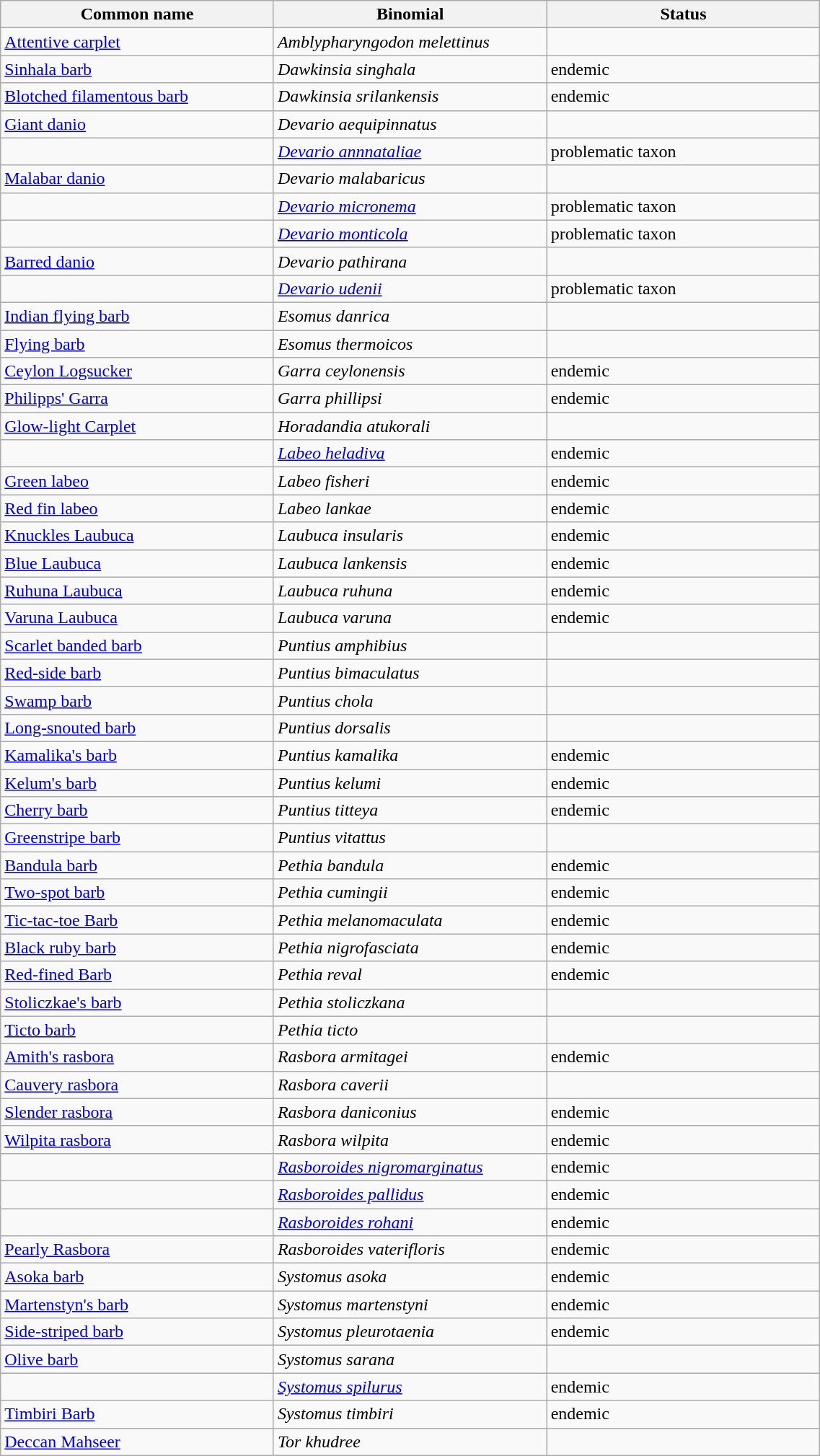<table width=60% class="wikitable">
<tr>
<th width=20%>Common name</th>
<th width=20%>Binomial</th>
<th width=20%>Status</th>
</tr>
<tr>
<td><a href='#'>Attentive carplet</a></td>
<td><em>Amblypharyngodon melettinus</em></td>
<td></td>
</tr>
<tr>
<td><a href='#'>Sinhala barb</a><br></td>
<td><em>Dawkinsia singhala</em></td>
<td>endemic</td>
</tr>
<tr>
<td><a href='#'>Blotched filamentous barb</a><br></td>
<td><em>Dawkinsia srilankensis</em></td>
<td>endemic</td>
</tr>
<tr>
<td><a href='#'>Giant danio</a><br></td>
<td><em>Devario aequipinnatus</em></td>
<td></td>
</tr>
<tr>
<td></td>
<td><em><a href='#'>Devario annnataliae</a></em></td>
<td>problematic taxon</td>
</tr>
<tr>
<td><a href='#'>Malabar danio</a><br></td>
<td><em>Devario malabaricus</em></td>
<td></td>
</tr>
<tr>
<td></td>
<td><em><a href='#'>Devario micronema</a></em></td>
<td>problematic taxon</td>
</tr>
<tr>
<td></td>
<td><em><a href='#'>Devario monticola</a></em></td>
<td>problematic taxon</td>
</tr>
<tr>
<td><a href='#'>Barred danio</a><br></td>
<td><em>Devario pathirana</em></td>
<td></td>
</tr>
<tr>
<td></td>
<td><em><a href='#'>Devario udenii</a></em></td>
<td>problematic taxon</td>
</tr>
<tr>
<td><a href='#'>Indian flying barb</a><br></td>
<td><em>Esomus danrica</em></td>
<td></td>
</tr>
<tr>
<td><a href='#'>Flying barb</a><br></td>
<td><em>Esomus thermoicos</em></td>
<td></td>
</tr>
<tr>
<td><a href='#'>Ceylon Logsucker</a></td>
<td><em>Garra ceylonensis</em></td>
<td>endemic</td>
</tr>
<tr>
<td><a href='#'>Philipps' Garra</a></td>
<td><em>Garra phillipsi</em></td>
<td>endemic</td>
</tr>
<tr>
<td><a href='#'>Glow-light Carplet</a><br></td>
<td><em>Horadandia atukorali</em></td>
<td></td>
</tr>
<tr>
<td></td>
<td><em><a href='#'>Labeo heladiva</a></em></td>
<td>endemic</td>
</tr>
<tr>
<td><a href='#'>Green labeo</a></td>
<td><em>Labeo fisheri</em></td>
<td>endemic</td>
</tr>
<tr>
<td><a href='#'>Red fin labeo</a></td>
<td><em>Labeo lankae</em></td>
<td>endemic</td>
</tr>
<tr>
<td><a href='#'>Knuckles Laubuca</a></td>
<td><em>Laubuca insularis</em></td>
<td>endemic</td>
</tr>
<tr>
<td><a href='#'>Blue Laubuca</a></td>
<td><em>Laubuca lankensis</em></td>
<td>endemic</td>
</tr>
<tr>
<td><a href='#'>Ruhuna Laubuca</a></td>
<td><em>Laubuca ruhuna</em></td>
<td>endemic</td>
</tr>
<tr>
<td><a href='#'>Varuna Laubuca</a></td>
<td><em>Laubuca varuna</em></td>
<td>endemic</td>
</tr>
<tr>
<td><a href='#'>Scarlet banded barb</a></td>
<td><em>Puntius amphibius</em></td>
<td></td>
</tr>
<tr>
<td><a href='#'>Red-side barb</a><br></td>
<td><em>Puntius bimaculatus</em></td>
<td></td>
</tr>
<tr>
<td><a href='#'>Swamp barb</a></td>
<td><em>Puntius chola</em></td>
<td></td>
</tr>
<tr>
<td><a href='#'>Long-snouted barb</a></td>
<td><em>Puntius dorsalis</em></td>
<td></td>
</tr>
<tr>
<td><a href='#'>Kamalika's barb</a></td>
<td><em>Puntius kamalika</em></td>
<td>endemic</td>
</tr>
<tr>
<td><a href='#'>Kelum's barb</a><br></td>
<td><em>Puntius kelumi</em></td>
<td>endemic</td>
</tr>
<tr>
<td><a href='#'>Cherry barb</a><br></td>
<td><em>Puntius titteya</em></td>
<td>endemic</td>
</tr>
<tr>
<td><a href='#'>Greenstripe barb</a></td>
<td><em>Puntius vitattus</em></td>
<td></td>
</tr>
<tr>
<td><a href='#'>Bandula barb</a></td>
<td><em>Pethia bandula</em></td>
<td>endemic</td>
</tr>
<tr>
<td><a href='#'>Two-spot barb</a></td>
<td><em>Pethia cumingii</em></td>
<td>endemic</td>
</tr>
<tr>
<td><a href='#'>Tic-tac-toe Barb</a></td>
<td><em>Pethia melanomaculata</em></td>
<td>endemic</td>
</tr>
<tr>
<td><a href='#'>Black ruby barb</a><br></td>
<td><em>Pethia nigrofasciata</em></td>
<td>endemic</td>
</tr>
<tr>
<td><a href='#'>Red-fined Barb</a></td>
<td><em>Pethia reval</em></td>
<td>endemic</td>
</tr>
<tr>
<td><a href='#'>Stoliczkae's barb</a><br></td>
<td><em>Pethia stoliczkana</em></td>
<td></td>
</tr>
<tr>
<td><a href='#'>Ticto barb</a><br></td>
<td><em>Pethia ticto</em></td>
<td></td>
</tr>
<tr>
<td><a href='#'>Amith's rasbora</a></td>
<td><em>Rasbora armitagei</em></td>
<td>endemic</td>
</tr>
<tr>
<td><a href='#'>Cauvery rasbora</a></td>
<td><em>Rasbora caverii</em></td>
<td></td>
</tr>
<tr>
<td><a href='#'>Slender rasbora</a></td>
<td><em>Rasbora daniconius</em></td>
<td>endemic</td>
</tr>
<tr>
<td><a href='#'>Wilpita rasbora</a></td>
<td><em>Rasbora wilpita</em></td>
<td>endemic</td>
</tr>
<tr>
<td><br></td>
<td><em><a href='#'>Rasboroides nigromarginatus</a></em></td>
<td>endemic</td>
</tr>
<tr>
<td><br></td>
<td><em><a href='#'>Rasboroides pallidus</a></em></td>
<td>endemic</td>
</tr>
<tr>
<td></td>
<td><em><a href='#'>Rasboroides rohani</a></em></td>
<td>endemic</td>
</tr>
<tr>
<td><a href='#'>Pearly Rasbora</a></td>
<td><em>Rasboroides vaterifloris</em></td>
<td>endemic</td>
</tr>
<tr>
<td><a href='#'>Asoka barb</a></td>
<td><em>Systomus asoka</em></td>
<td>endemic</td>
</tr>
<tr>
<td><a href='#'>Martenstyn's barb</a></td>
<td><em>Systomus martenstyni</em></td>
<td>endemic</td>
</tr>
<tr>
<td><a href='#'>Side-striped barb</a></td>
<td><em>Systomus pleurotaenia</em></td>
<td>endemic</td>
</tr>
<tr>
<td><a href='#'>Olive barb</a><br></td>
<td><em>Systomus sarana</em></td>
<td></td>
</tr>
<tr>
<td></td>
<td><em><a href='#'>Systomus spilurus</a></em></td>
<td>endemic</td>
</tr>
<tr>
<td><a href='#'>Timbiri Barb</a></td>
<td><em>Systomus timbiri</em></td>
<td>endemic</td>
</tr>
<tr>
<td><a href='#'>Deccan Mahseer</a><br></td>
<td><em>Tor khudree</em></td>
<td></td>
</tr>
</table>
